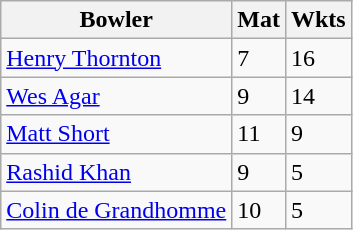<table class="wikitable">
<tr>
<th>Bowler</th>
<th>Mat</th>
<th>Wkts</th>
</tr>
<tr>
<td><a href='#'>Henry Thornton</a></td>
<td>7</td>
<td>16</td>
</tr>
<tr>
<td><a href='#'>Wes Agar</a></td>
<td>9</td>
<td>14</td>
</tr>
<tr>
<td><a href='#'>Matt Short</a></td>
<td>11</td>
<td>9</td>
</tr>
<tr>
<td><a href='#'>Rashid Khan</a></td>
<td>9</td>
<td>5</td>
</tr>
<tr>
<td><a href='#'>Colin de Grandhomme</a></td>
<td>10</td>
<td>5</td>
</tr>
</table>
